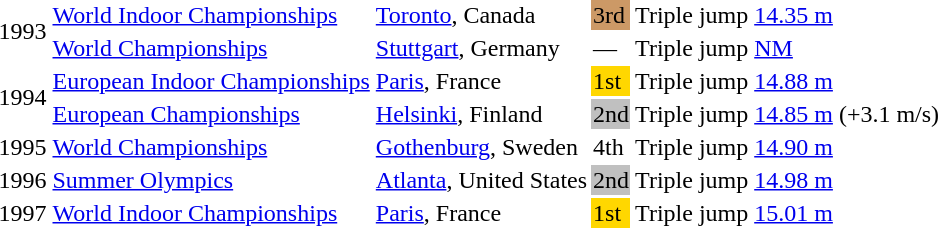<table>
<tr>
<td rowspan=2>1993</td>
<td><a href='#'>World Indoor Championships</a></td>
<td><a href='#'>Toronto</a>, Canada</td>
<td bgcolor="cc9966">3rd</td>
<td>Triple jump</td>
<td><a href='#'>14.35 m</a></td>
</tr>
<tr>
<td><a href='#'>World Championships</a></td>
<td><a href='#'>Stuttgart</a>, Germany</td>
<td>—</td>
<td>Triple jump</td>
<td><a href='#'>NM</a></td>
</tr>
<tr>
<td rowspan=2>1994</td>
<td><a href='#'>European Indoor Championships</a></td>
<td><a href='#'>Paris</a>, France</td>
<td bgcolor="gold">1st</td>
<td>Triple jump</td>
<td><a href='#'>14.88 m</a></td>
</tr>
<tr>
<td><a href='#'>European Championships</a></td>
<td><a href='#'>Helsinki</a>, Finland</td>
<td bgcolor="silver">2nd</td>
<td>Triple jump</td>
<td><a href='#'>14.85 m</a></td>
<td> (+3.1 m/s)</td>
</tr>
<tr>
<td>1995</td>
<td><a href='#'>World Championships</a></td>
<td><a href='#'>Gothenburg</a>, Sweden</td>
<td>4th</td>
<td>Triple jump</td>
<td><a href='#'>14.90 m</a></td>
</tr>
<tr>
<td>1996</td>
<td><a href='#'>Summer Olympics</a></td>
<td><a href='#'>Atlanta</a>, United States</td>
<td bgcolor="silver">2nd</td>
<td>Triple jump</td>
<td><a href='#'>14.98 m</a></td>
</tr>
<tr>
<td>1997</td>
<td><a href='#'>World Indoor Championships</a></td>
<td><a href='#'>Paris</a>, France</td>
<td bgcolor="gold">1st</td>
<td>Triple jump</td>
<td><a href='#'>15.01 m</a></td>
<td></td>
</tr>
</table>
